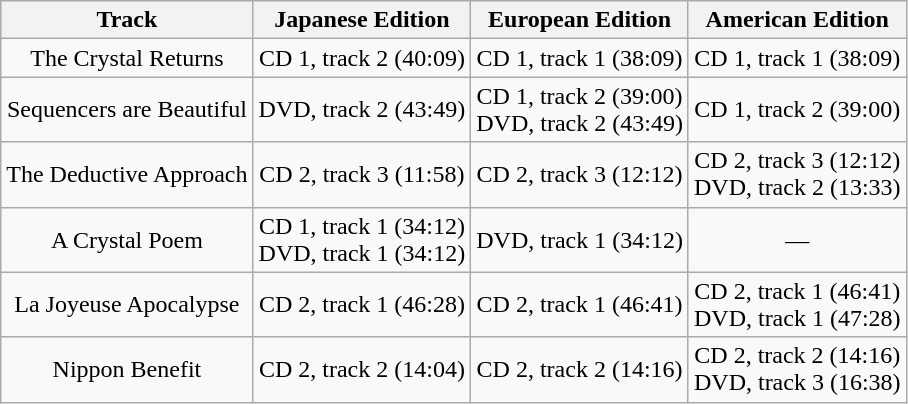<table class="wikitable sortable" style="text-align:center">
<tr>
<th>Track</th>
<th>Japanese Edition</th>
<th>European Edition</th>
<th>American Edition</th>
</tr>
<tr>
<td>The Crystal Returns</td>
<td>CD 1, track 2 (40:09)</td>
<td>CD 1, track 1 (38:09)</td>
<td>CD 1, track 1 (38:09)</td>
</tr>
<tr>
<td>Sequencers are Beautiful</td>
<td>DVD, track 2 (43:49)</td>
<td>CD 1, track 2 (39:00)<br>DVD, track 2 (43:49)</td>
<td>CD 1, track 2 (39:00)</td>
</tr>
<tr>
<td>The Deductive Approach</td>
<td>CD 2, track 3 (11:58)</td>
<td>CD 2, track 3 (12:12)</td>
<td>CD 2, track 3 (12:12)<br>DVD, track 2 (13:33)</td>
</tr>
<tr>
<td>A Crystal Poem</td>
<td>CD 1, track 1 (34:12)<br>DVD, track 1 (34:12)</td>
<td>DVD, track 1 (34:12)</td>
<td>—</td>
</tr>
<tr>
<td>La Joyeuse Apocalypse</td>
<td>CD 2, track 1 (46:28)</td>
<td>CD 2, track 1 (46:41)</td>
<td>CD 2, track 1 (46:41)<br>DVD, track 1 (47:28)</td>
</tr>
<tr>
<td>Nippon Benefit</td>
<td>CD 2, track 2 (14:04)</td>
<td>CD 2, track 2 (14:16)</td>
<td>CD 2, track 2 (14:16)<br>DVD, track 3 (16:38)</td>
</tr>
</table>
